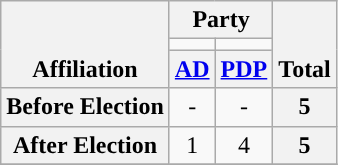<table class=wikitable style="text-align:center">
<tr style="vertical-align:bottom;">
<th rowspan=3>Affiliation</th>
<th colspan=2>Party</th>
<th rowspan=3>Total</th>
</tr>
<tr>
<td style="background-color:"></td>
<td style="background-color:"></td>
</tr>
<tr>
<th><a href='#'>AD</a></th>
<th><a href='#'>PDP</a></th>
</tr>
<tr>
<th>Before Election</th>
<td>-</td>
<td>-</td>
<th>5</th>
</tr>
<tr>
<th>After Election</th>
<td>1</td>
<td>4</td>
<th>5</th>
</tr>
<tr>
</tr>
</table>
